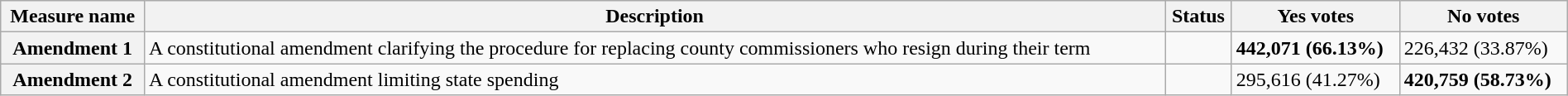<table class="wikitable sortable plainrowheaders" style="width:100%">
<tr>
<th scope="col">Measure name</th>
<th class="unsortable" scope="col">Description</th>
<th scope="col">Status</th>
<th scope="col">Yes votes</th>
<th scope="col">No votes</th>
</tr>
<tr>
<th scope="row">Amendment 1</th>
<td>A constitutional amendment clarifying the procedure for replacing county commissioners who resign during their term</td>
<td></td>
<td><strong>442,071 (66.13%)</strong></td>
<td>226,432 (33.87%)</td>
</tr>
<tr>
<th scope="row">Amendment 2</th>
<td>A constitutional amendment limiting state spending</td>
<td></td>
<td>295,616 (41.27%)</td>
<td><strong>420,759 (58.73%)</strong></td>
</tr>
</table>
